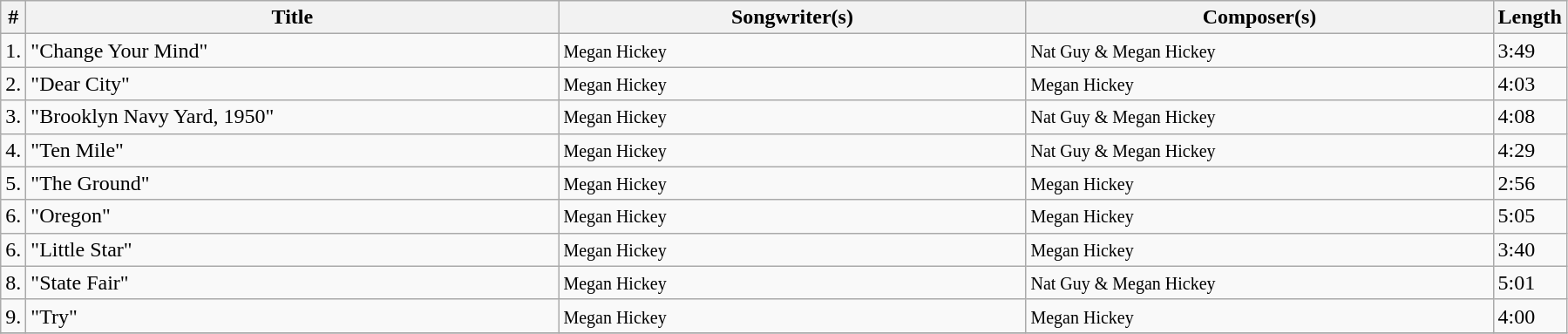<table class="wikitable">
<tr>
<th>#</th>
<th width="400">Title</th>
<th width="350">Songwriter(s)</th>
<th width="350">Composer(s)</th>
<th>Length</th>
</tr>
<tr>
<td>1.</td>
<td>"Change Your Mind"</td>
<td><small>Megan Hickey</small></td>
<td><small>Nat Guy & Megan Hickey</small></td>
<td>3:49</td>
</tr>
<tr>
<td>2.</td>
<td>"Dear City"</td>
<td><small>Megan Hickey</small></td>
<td><small>Megan Hickey</small></td>
<td>4:03</td>
</tr>
<tr>
<td>3.</td>
<td>"Brooklyn Navy Yard, 1950"</td>
<td><small>Megan Hickey</small></td>
<td><small>Nat Guy & Megan Hickey</small></td>
<td>4:08</td>
</tr>
<tr>
<td>4.</td>
<td>"Ten Mile"</td>
<td><small>Megan Hickey</small></td>
<td><small>Nat Guy & Megan Hickey</small></td>
<td>4:29</td>
</tr>
<tr>
<td>5.</td>
<td>"The Ground"</td>
<td><small>Megan Hickey</small></td>
<td><small>Megan Hickey</small></td>
<td>2:56</td>
</tr>
<tr>
<td>6.</td>
<td>"Oregon"</td>
<td><small>Megan Hickey</small></td>
<td><small>Megan Hickey</small></td>
<td>5:05</td>
</tr>
<tr>
<td>6.</td>
<td>"Little Star"</td>
<td><small>Megan Hickey</small></td>
<td><small>Megan Hickey</small></td>
<td>3:40</td>
</tr>
<tr>
<td>8.</td>
<td>"State Fair"</td>
<td><small>Megan Hickey</small></td>
<td><small>Nat Guy & Megan Hickey</small></td>
<td>5:01</td>
</tr>
<tr>
<td>9.</td>
<td>"Try"</td>
<td><small>Megan Hickey</small></td>
<td><small>Megan Hickey</small></td>
<td>4:00</td>
</tr>
<tr>
</tr>
</table>
